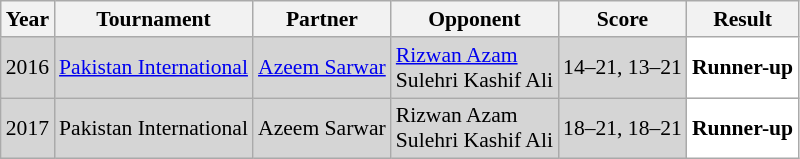<table class="sortable wikitable" style="font-size: 90%;">
<tr>
<th>Year</th>
<th>Tournament</th>
<th>Partner</th>
<th>Opponent</th>
<th>Score</th>
<th>Result</th>
</tr>
<tr style="background:#D5D5D5">
<td align="center">2016</td>
<td align="left"><a href='#'>Pakistan International</a></td>
<td align="left"> <a href='#'>Azeem Sarwar</a></td>
<td align="left"> <a href='#'>Rizwan Azam</a><br> Sulehri Kashif Ali</td>
<td align="left">14–21, 13–21</td>
<td style="text-align:left; background:white"> <strong>Runner-up</strong></td>
</tr>
<tr style="background:#D5D5D5">
<td align="center">2017</td>
<td align="left">Pakistan International</td>
<td align="left"> Azeem Sarwar</td>
<td align="left"> Rizwan Azam<br> Sulehri Kashif Ali</td>
<td align="left">18–21, 18–21</td>
<td style="text-align:left; background:white"> <strong>Runner-up</strong></td>
</tr>
</table>
